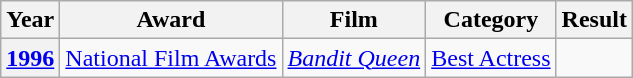<table class="wikitable">
<tr>
<th>Year</th>
<th>Award</th>
<th>Film</th>
<th>Category</th>
<th>Result</th>
</tr>
<tr>
<th><a href='#'>1996</a></th>
<td><a href='#'>National Film Awards</a></td>
<td><em><a href='#'>Bandit Queen</a></em></td>
<td><a href='#'>Best Actress</a></td>
<td></td>
</tr>
</table>
